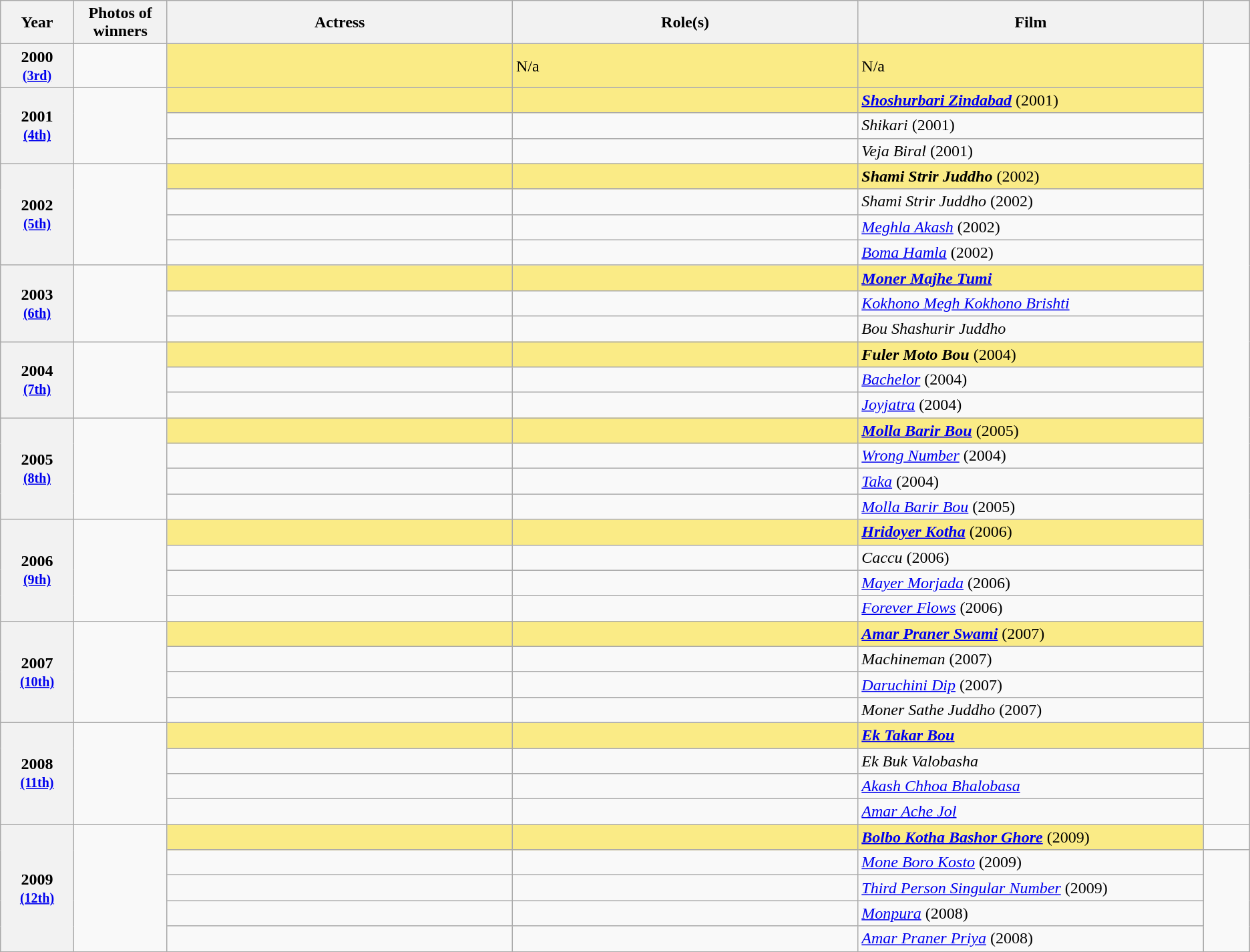<table class="wikitable sortable" style="text-align:left;">
<tr>
<th scope="col" style="width:3%; text-align:center;">Year</th>
<th scope="col" style="width:3%; text-align:center;">Photos of winners</th>
<th scope="col" style="width:15%;text-align:center;">Actress</th>
<th scope="col" style="width:15%;text-align:center;">Role(s)</th>
<th scope="col" style="width:15%;text-align:center;">Film</th>
<th scope="col" style="width:2%;" class="unsortable"></th>
</tr>
<tr>
<th scope="row" rowspan=1 style="text-align:center">2000 <br><small><a href='#'>(3rd)</a> </small></th>
<td rowspan=1 style="text-align:center"></td>
<td style="background:#FAEB86;"><strong></strong> </td>
<td style="background:#FAEB86;">N/a</td>
<td style="background:#FAEB86;">N/a</td>
</tr>
<tr>
<th scope="row" rowspan=3 style="text-align:center">2001 <br><small><a href='#'>(4th)</a> </small></th>
<td rowspan=3 style="text-align:center"></td>
<td style="background:#FAEB86;"><strong></strong> </td>
<td style="background:#FAEB86;"><strong></strong></td>
<td style="background:#FAEB86;"><strong><em><a href='#'>Shoshurbari Zindabad</a></em></strong> (2001)</td>
</tr>
<tr>
<td></td>
<td></td>
<td><em>Shikari</em> (2001)</td>
</tr>
<tr>
<td></td>
<td></td>
<td><em>Veja Biral</em> (2001)</td>
</tr>
<tr>
<th scope="row" rowspan=4 style="text-align:center">2002 <br><small><a href='#'>(5th)</a> </small></th>
<td rowspan=4 style="text-align:center"></td>
<td style="background:#FAEB86;"><strong></strong> </td>
<td style="background:#FAEB86;"><strong></strong></td>
<td style="background:#FAEB86;"><strong><em>Shami Strir Juddho</em></strong> (2002)</td>
</tr>
<tr>
<td></td>
<td></td>
<td><em>Shami Strir Juddho</em> (2002)</td>
</tr>
<tr>
<td></td>
<td></td>
<td><em><a href='#'>Meghla Akash</a></em> (2002)</td>
</tr>
<tr>
<td></td>
<td></td>
<td><em><a href='#'>Boma Hamla</a></em> (2002)</td>
</tr>
<tr>
<th scope="row" rowspan=3 style="text-align:center">2003 <br><small><a href='#'>(6th)</a> </small></th>
<td rowspan=3 style="text-align:center"></td>
<td style="background:#FAEB86;"><strong></strong> </td>
<td style="background:#FAEB86;"><strong></strong></td>
<td style="background:#FAEB86;"><strong><em><a href='#'>Moner Majhe Tumi</a></em></strong></td>
</tr>
<tr>
<td></td>
<td></td>
<td><em><a href='#'>Kokhono Megh Kokhono Brishti</a></em></td>
</tr>
<tr>
<td></td>
<td></td>
<td><em>Bou Shashurir Juddho</em></td>
</tr>
<tr>
<th scope="row" rowspan=3 style="text-align:center">2004 <br><small><a href='#'>(7th)</a> </small></th>
<td rowspan=3 style="text-align:center"></td>
<td style="background:#FAEB86;"><strong></strong> </td>
<td style="background:#FAEB86;"><strong></strong></td>
<td style="background:#FAEB86;"><strong><em>Fuler Moto Bou</em></strong> (2004)</td>
</tr>
<tr>
<td></td>
<td></td>
<td><em><a href='#'>Bachelor</a></em> (2004)</td>
</tr>
<tr>
<td></td>
<td></td>
<td><em><a href='#'>Joyjatra</a></em> (2004)</td>
</tr>
<tr>
<th scope="row" rowspan=4 style="text-align:center">2005 <br><small><a href='#'>(8th)</a> </small></th>
<td rowspan=4 style="text-align:center"></td>
<td style="background:#FAEB86;"><strong></strong> </td>
<td style="background:#FAEB86;"><strong></strong></td>
<td style="background:#FAEB86;"><strong><em><a href='#'>Molla Barir Bou</a></em></strong> (2005)</td>
</tr>
<tr>
<td></td>
<td></td>
<td><em><a href='#'>Wrong Number</a></em> (2004)</td>
</tr>
<tr>
<td></td>
<td></td>
<td><em><a href='#'>Taka</a></em> (2004)</td>
</tr>
<tr>
<td></td>
<td></td>
<td><em><a href='#'>Molla Barir Bou</a></em> (2005)</td>
</tr>
<tr>
<th scope="row" rowspan=4 style="text-align:center">2006 <br><small><a href='#'>(9th)</a> </small></th>
<td rowspan=4 style="text-align:center"></td>
<td style="background:#FAEB86;"><strong></strong> </td>
<td style="background:#FAEB86;"><strong></strong></td>
<td style="background:#FAEB86;"><strong><em><a href='#'>Hridoyer Kotha</a></em></strong> (2006)</td>
</tr>
<tr>
<td></td>
<td></td>
<td><em>Caccu</em> (2006)</td>
</tr>
<tr>
<td></td>
<td></td>
<td><em><a href='#'>Mayer Morjada</a></em> (2006)</td>
</tr>
<tr>
<td></td>
<td></td>
<td><em><a href='#'>Forever Flows</a></em> (2006)</td>
</tr>
<tr>
<th scope="row" rowspan=4 style="text-align:center">2007 <br><small><a href='#'>(10th)</a> </small></th>
<td rowspan=4 style="text-align:center"></td>
<td style="background:#FAEB86;"><strong></strong> </td>
<td style="background:#FAEB86;"><strong></strong></td>
<td style="background:#FAEB86;"><strong><em><a href='#'>Amar Praner Swami</a></em></strong> (2007)</td>
</tr>
<tr>
<td></td>
<td></td>
<td><em>Machineman</em> (2007)</td>
</tr>
<tr>
<td></td>
<td></td>
<td><em><a href='#'>Daruchini Dip</a></em> (2007)</td>
</tr>
<tr>
<td></td>
<td></td>
<td><em>Moner Sathe Juddho</em> (2007)</td>
</tr>
<tr>
<th scope="row" rowspan=4 style="text-align:center">2008 <br><small><a href='#'>(11th)</a> </small></th>
<td rowspan=4 style="text-align:center"></td>
<td style="background:#FAEB86;"><strong></strong> </td>
<td style="background:#FAEB86;"><strong></strong></td>
<td style="background:#FAEB86;"><strong><em><a href='#'>Ek Takar Bou</a></em></strong></td>
<td></td>
</tr>
<tr>
<td></td>
<td></td>
<td><em>Ek Buk Valobasha</em></td>
</tr>
<tr>
<td></td>
<td></td>
<td><em><a href='#'>Akash Chhoa Bhalobasa</a></em></td>
</tr>
<tr>
<td></td>
<td></td>
<td><em><a href='#'>Amar Ache Jol</a></em></td>
</tr>
<tr>
<th scope="row" rowspan=5 style="text-align:center">2009 <br><small><a href='#'>(12th)</a> </small></th>
<td rowspan=5 style="text-align:center"></td>
<td style="background:#FAEB86;"><strong></strong> </td>
<td style="background:#FAEB86;"><strong></strong></td>
<td style="background:#FAEB86;"><strong><em><a href='#'>Bolbo Kotha Bashor Ghore</a></em></strong> (2009)</td>
<td></td>
</tr>
<tr>
<td></td>
<td></td>
<td><em><a href='#'>Mone Boro Kosto</a></em> (2009)</td>
</tr>
<tr>
<td></td>
<td></td>
<td><em><a href='#'>Third Person Singular Number</a></em> (2009)</td>
</tr>
<tr>
<td></td>
<td></td>
<td><em><a href='#'>Monpura</a></em> (2008)</td>
</tr>
<tr>
<td></td>
<td></td>
<td><em><a href='#'>Amar Praner Priya</a></em> (2008)</td>
</tr>
<tr>
</tr>
</table>
